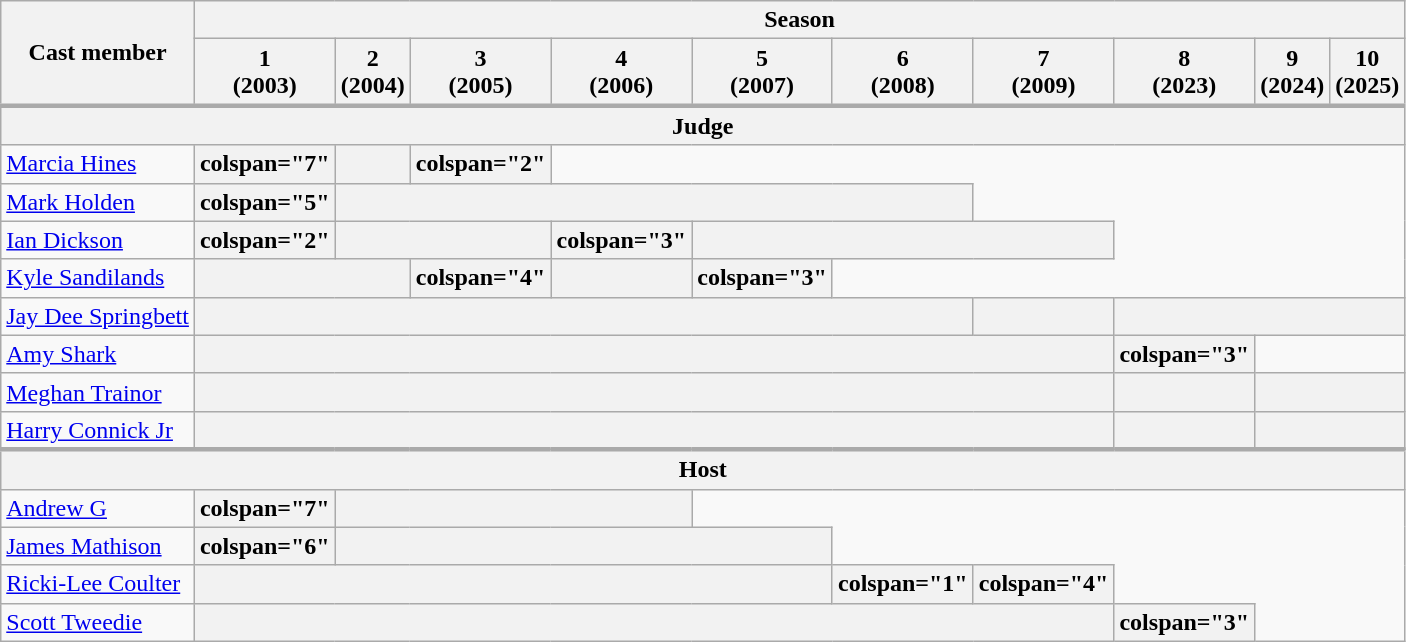<table class="wikitable">
<tr>
<th rowspan="2">Cast member</th>
<th colspan="10">Season</th>
</tr>
<tr>
<th>1<br>(2003)</th>
<th>2<br>(2004)</th>
<th>3<br>(2005)</th>
<th>4<br>(2006)</th>
<th>5<br>(2007)</th>
<th>6<br>(2008)</th>
<th>7<br>(2009)</th>
<th>8<br>(2023)</th>
<th>9<br>(2024)</th>
<th>10<br>(2025)</th>
</tr>
<tr style="border-top:3px solid #aaa;">
<th colspan="11">Judge</th>
</tr>
<tr>
<td><a href='#'>Marcia Hines</a></td>
<th>colspan="7" </th>
<th></th>
<th>colspan="2" </th>
</tr>
<tr>
<td><a href='#'>Mark Holden</a></td>
<th>colspan="5" </th>
<th colspan="5"></th>
</tr>
<tr>
<td><a href='#'>Ian Dickson</a></td>
<th>colspan="2" </th>
<th colspan="2"></th>
<th>colspan="3" </th>
<th colspan="3"></th>
</tr>
<tr>
<td><a href='#'>Kyle Sandilands</a></td>
<th colspan="2"></th>
<th>colspan="4" </th>
<th></th>
<th>colspan="3" </th>
</tr>
<tr>
<td><a href='#'>Jay Dee Springbett</a></td>
<th colspan="6"></th>
<th></th>
<th colspan="3"></th>
</tr>
<tr>
<td><a href='#'>Amy Shark</a></td>
<th colspan="7"></th>
<th>colspan="3" </th>
</tr>
<tr>
<td><a href='#'>Meghan Trainor</a></td>
<th colspan="7"></th>
<th></th>
<th colspan="2"></th>
</tr>
<tr>
<td><a href='#'>Harry Connick Jr</a></td>
<th colspan="7"></th>
<th></th>
<th colspan="2"></th>
</tr>
<tr>
</tr>
<tr style="border-top:3px solid #aaa;">
<th colspan="11">Host</th>
</tr>
<tr>
<td><a href='#'>Andrew G</a></td>
<th>colspan="7" </th>
<th colspan="3"></th>
</tr>
<tr>
<td><a href='#'>James Mathison</a></td>
<th>colspan="6" </th>
<th colspan="4"></th>
</tr>
<tr>
<td><a href='#'>Ricki-Lee Coulter</a></td>
<th colspan="5"></th>
<th>colspan="1" </th>
<th>colspan="4" </th>
</tr>
<tr>
<td><a href='#'>Scott Tweedie</a></td>
<th colspan="7"></th>
<th>colspan="3" </th>
</tr>
</table>
